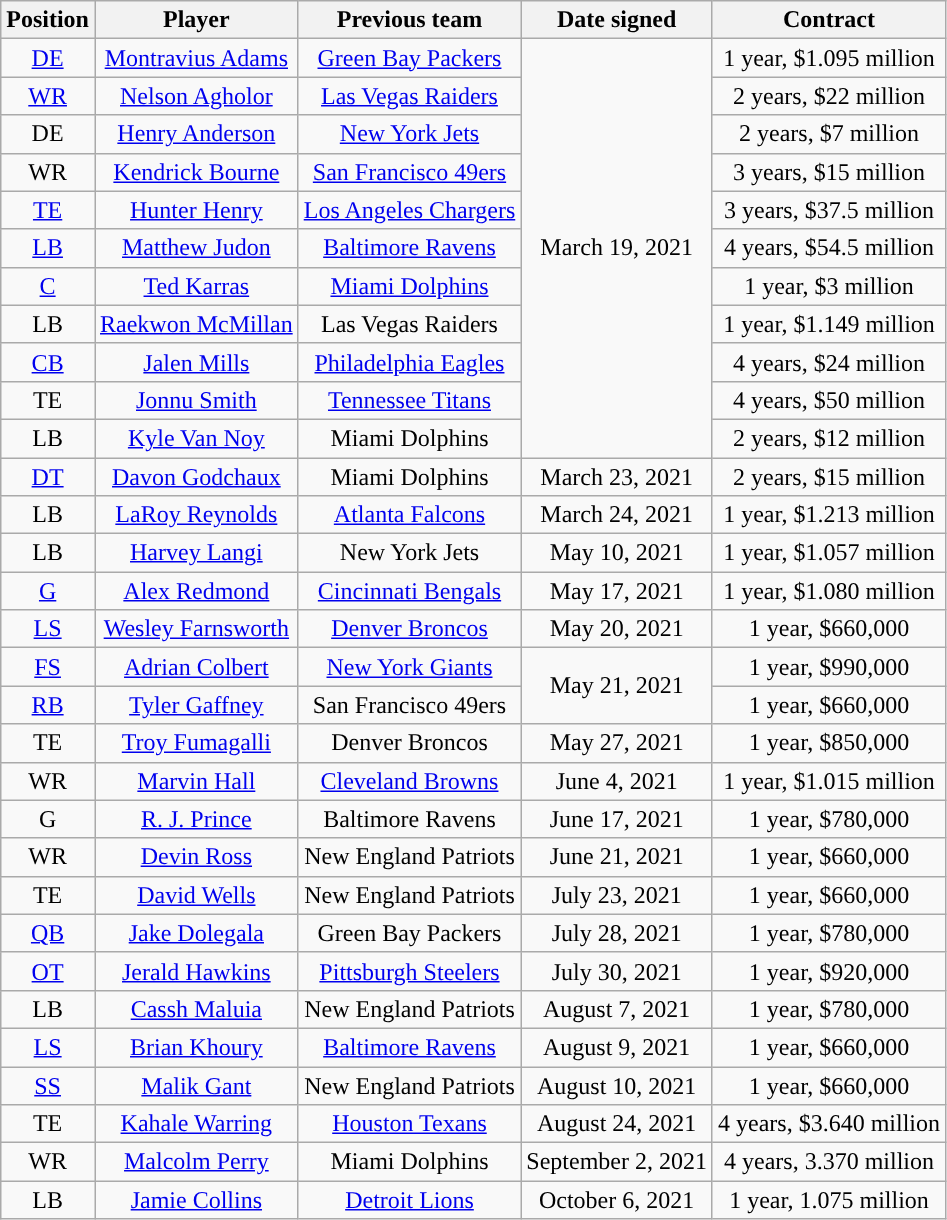<table class="wikitable" style="text-align:center">
<tr>
<th>Position</th>
<th>Player</th>
<th>Previous team</th>
<th>Date signed</th>
<th>Contract</th>
</tr>
<tr>
<td><a href='#'>DE</a></td>
<td><a href='#'>Montravius Adams</a></td>
<td><a href='#'>Green Bay Packers</a></td>
<td rowspan="11">March 19, 2021</td>
<td>1 year, $1.095 million</td>
</tr>
<tr style="background:#;">
<td><a href='#'>WR</a></td>
<td><a href='#'>Nelson Agholor</a></td>
<td><a href='#'>Las Vegas Raiders</a></td>
<td>2 years, $22 million</td>
</tr>
<tr style="background:#;">
<td>DE</td>
<td><a href='#'>Henry Anderson</a></td>
<td><a href='#'>New York Jets</a></td>
<td>2 years, $7 million</td>
</tr>
<tr style="background:#;">
<td>WR</td>
<td><a href='#'>Kendrick Bourne</a></td>
<td><a href='#'>San Francisco 49ers</a></td>
<td>3 years, $15 million</td>
</tr>
<tr style="background:#;">
<td><a href='#'>TE</a></td>
<td><a href='#'>Hunter Henry</a></td>
<td><a href='#'>Los Angeles Chargers</a></td>
<td>3 years, $37.5 million</td>
</tr>
<tr style="background:#;">
<td><a href='#'>LB</a></td>
<td><a href='#'>Matthew Judon</a></td>
<td><a href='#'>Baltimore Ravens</a></td>
<td>4 years, $54.5 million</td>
</tr>
<tr style="background:#;">
<td><a href='#'>C</a></td>
<td><a href='#'>Ted Karras</a></td>
<td><a href='#'>Miami Dolphins</a></td>
<td>1 year, $3 million</td>
</tr>
<tr style="background:#;">
<td>LB</td>
<td><a href='#'>Raekwon McMillan</a></td>
<td>Las Vegas Raiders</td>
<td>1 year, $1.149 million</td>
</tr>
<tr style="background:#;">
<td><a href='#'>CB</a></td>
<td><a href='#'>Jalen Mills</a></td>
<td><a href='#'>Philadelphia Eagles</a></td>
<td>4 years, $24 million</td>
</tr>
<tr style="background:#;">
<td>TE</td>
<td><a href='#'>Jonnu Smith</a></td>
<td><a href='#'>Tennessee Titans</a></td>
<td>4 years, $50 million</td>
</tr>
<tr>
<td>LB</td>
<td><a href='#'>Kyle Van Noy</a></td>
<td>Miami Dolphins</td>
<td>2 years, $12 million</td>
</tr>
<tr style="background:#;">
<td><a href='#'>DT</a></td>
<td><a href='#'>Davon Godchaux</a></td>
<td>Miami Dolphins</td>
<td>March 23, 2021</td>
<td>2 years, $15 million</td>
</tr>
<tr>
<td>LB</td>
<td><a href='#'>LaRoy Reynolds</a></td>
<td><a href='#'>Atlanta Falcons</a></td>
<td>March 24, 2021</td>
<td>1 year, $1.213 million</td>
</tr>
<tr>
<td>LB</td>
<td><a href='#'>Harvey Langi</a></td>
<td>New York Jets</td>
<td>May 10, 2021</td>
<td>1 year, $1.057 million</td>
</tr>
<tr>
<td><a href='#'>G</a></td>
<td><a href='#'>Alex Redmond</a></td>
<td><a href='#'>Cincinnati Bengals</a></td>
<td>May 17, 2021</td>
<td>1 year, $1.080 million</td>
</tr>
<tr>
<td><a href='#'>LS</a></td>
<td><a href='#'>Wesley Farnsworth</a></td>
<td><a href='#'>Denver Broncos</a></td>
<td>May 20, 2021</td>
<td>1 year, $660,000</td>
</tr>
<tr>
<td><a href='#'>FS</a></td>
<td><a href='#'>Adrian Colbert</a></td>
<td><a href='#'>New York Giants</a></td>
<td rowspan="2">May 21, 2021</td>
<td>1 year, $990,000</td>
</tr>
<tr>
<td><a href='#'>RB</a></td>
<td><a href='#'>Tyler Gaffney</a></td>
<td>San Francisco 49ers</td>
<td>1 year, $660,000</td>
</tr>
<tr>
<td>TE</td>
<td><a href='#'>Troy Fumagalli</a></td>
<td>Denver Broncos</td>
<td>May 27, 2021</td>
<td>1 year, $850,000</td>
</tr>
<tr>
<td>WR</td>
<td><a href='#'>Marvin Hall</a></td>
<td><a href='#'>Cleveland Browns</a></td>
<td>June 4, 2021</td>
<td>1 year, $1.015 million</td>
</tr>
<tr>
<td>G</td>
<td><a href='#'>R. J. Prince</a></td>
<td>Baltimore Ravens</td>
<td>June 17, 2021</td>
<td>1 year, $780,000</td>
</tr>
<tr>
<td>WR</td>
<td><a href='#'>Devin Ross</a></td>
<td>New England Patriots</td>
<td>June 21, 2021</td>
<td>1 year, $660,000</td>
</tr>
<tr>
<td>TE</td>
<td><a href='#'>David Wells</a></td>
<td>New England Patriots</td>
<td>July 23, 2021</td>
<td>1 year, $660,000</td>
</tr>
<tr>
<td><a href='#'>QB</a></td>
<td><a href='#'>Jake Dolegala</a></td>
<td>Green Bay Packers</td>
<td>July 28, 2021</td>
<td>1 year, $780,000</td>
</tr>
<tr>
<td><a href='#'>OT</a></td>
<td><a href='#'>Jerald Hawkins</a></td>
<td><a href='#'>Pittsburgh Steelers</a></td>
<td>July 30, 2021</td>
<td>1 year, $920,000</td>
</tr>
<tr>
<td>LB</td>
<td><a href='#'>Cassh Maluia</a></td>
<td>New England Patriots</td>
<td>August 7, 2021</td>
<td>1 year, $780,000</td>
</tr>
<tr>
<td><a href='#'>LS</a></td>
<td><a href='#'>Brian Khoury</a></td>
<td><a href='#'>Baltimore Ravens</a></td>
<td>August 9, 2021</td>
<td>1 year, $660,000</td>
</tr>
<tr>
<td><a href='#'>SS</a></td>
<td><a href='#'>Malik Gant</a></td>
<td>New England Patriots</td>
<td>August 10, 2021</td>
<td>1 year, $660,000</td>
</tr>
<tr>
<td>TE</td>
<td><a href='#'>Kahale Warring</a></td>
<td><a href='#'>Houston Texans</a></td>
<td>August 24, 2021</td>
<td>4 years, $3.640 million</td>
</tr>
<tr>
<td>WR</td>
<td><a href='#'>Malcolm Perry</a></td>
<td>Miami Dolphins</td>
<td>September 2, 2021</td>
<td>4 years, 3.370 million</td>
</tr>
<tr>
<td>LB</td>
<td><a href='#'>Jamie Collins</a></td>
<td><a href='#'>Detroit Lions</a></td>
<td>October 6, 2021</td>
<td>1 year, 1.075 million</td>
</tr>
</table>
